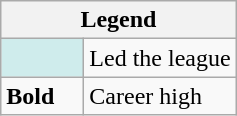<table class="wikitable mw-collapsible mw-collapsed">
<tr>
<th colspan="2">Legend</th>
</tr>
<tr>
<td style="background:#cfecec; width:3em;"></td>
<td>Led the league</td>
</tr>
<tr>
<td><strong>Bold</strong></td>
<td>Career high</td>
</tr>
</table>
